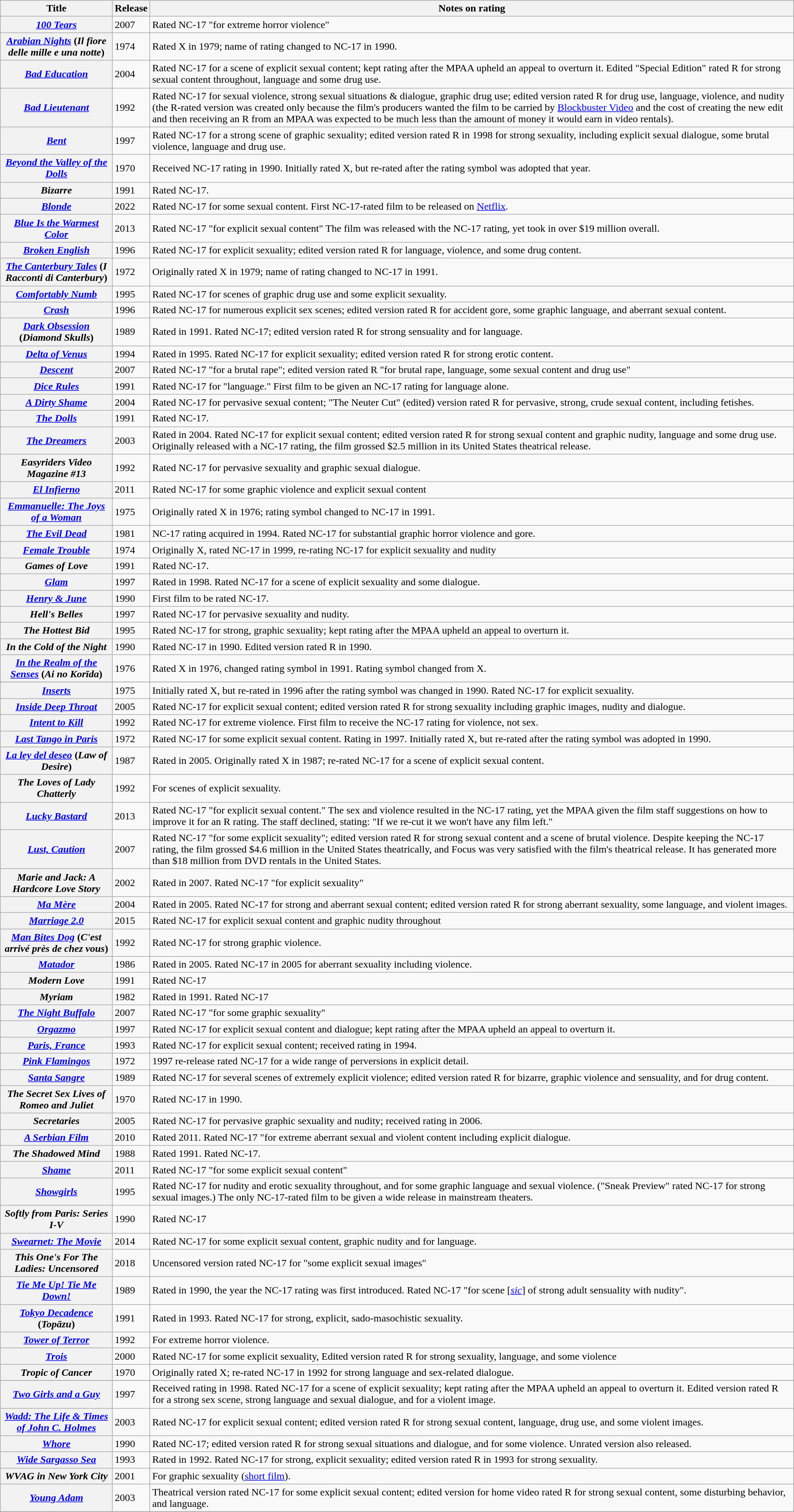<table class="wikitable sortable plainrowheaders" width="auto">
<tr>
<th>Title</th>
<th>Release</th>
<th class="unsortable">Notes on rating</th>
</tr>
<tr>
<th scope="row"><em><a href='#'>100 Tears</a></em></th>
<td>2007</td>
<td>Rated NC-17 "for extreme horror violence"</td>
</tr>
<tr>
<th scope="row"><em><a href='#'>Arabian Nights</a></em> (<em>Il fiore delle mille e una notte</em>)</th>
<td>1974</td>
<td>Rated X in 1979; name of rating changed to NC-17 in 1990.</td>
</tr>
<tr>
<th scope="row"><em><a href='#'>Bad Education</a></em></th>
<td>2004</td>
<td>Rated NC-17 for a scene of explicit sexual content; kept rating after the MPAA upheld an appeal to overturn it. Edited "Special Edition" rated R for strong sexual content throughout, language and some drug use.</td>
</tr>
<tr>
<th scope="row"><em><a href='#'>Bad Lieutenant</a></em></th>
<td>1992</td>
<td>Rated NC-17 for sexual violence, strong sexual situations & dialogue, graphic drug use; edited version rated R for drug use, language, violence, and nudity (the R-rated version was created only because the film's producers wanted the film to be carried by <a href='#'>Blockbuster Video</a> and the cost of creating the new edit and then receiving an R from an MPAA was expected to be much less than the amount of money it would earn in video rentals).</td>
</tr>
<tr>
<th scope="row"><em><a href='#'>Bent</a></em></th>
<td>1997</td>
<td>Rated NC-17 for a strong scene of graphic sexuality; edited version rated R in 1998 for strong sexuality, including explicit sexual dialogue, some brutal violence, language and drug use.</td>
</tr>
<tr>
<th scope="row"><em><a href='#'>Beyond the Valley of the Dolls</a></em></th>
<td>1970</td>
<td>Received NC-17 rating in 1990. Initially rated X, but re-rated after the rating symbol was adopted that year.</td>
</tr>
<tr>
<th scope="row"><em>Bizarre</em></th>
<td>1991</td>
<td>Rated NC-17.</td>
</tr>
<tr>
<th scope="row"><em><a href='#'>Blonde</a></em></th>
<td>2022</td>
<td>Rated NC-17 for some sexual content. First NC-17-rated film to be released on <a href='#'>Netflix</a>.</td>
</tr>
<tr>
<th scope="row"><em><a href='#'>Blue Is the Warmest Color</a></em></th>
<td>2013</td>
<td>Rated NC-17 "for explicit sexual content" The film was released with the NC-17 rating, yet took in over $19 million overall.</td>
</tr>
<tr>
<th scope="row"><em><a href='#'>Broken English</a></em></th>
<td>1996</td>
<td>Rated NC-17 for explicit sexuality; edited version rated R for language, violence, and some drug content.</td>
</tr>
<tr>
<th scope="row"><em><a href='#'>The Canterbury Tales</a></em> (<em>I Racconti di Canterbury</em>)</th>
<td>1972</td>
<td>Originally rated X in 1979; name of rating changed to NC-17 in 1991.</td>
</tr>
<tr>
<th scope="row"><em><a href='#'>Comfortably Numb</a></em></th>
<td>1995</td>
<td>Rated NC-17 for scenes of graphic drug use and some explicit sexuality.</td>
</tr>
<tr>
<th scope="row"><em><a href='#'>Crash</a></em></th>
<td>1996</td>
<td>Rated NC-17 for numerous explicit sex scenes; edited version rated R for accident gore, some graphic language, and aberrant sexual content.</td>
</tr>
<tr>
<th scope="row"><em><a href='#'>Dark Obsession</a></em> (<em>Diamond Skulls</em>)</th>
<td>1989</td>
<td>Rated in 1991. Rated NC-17; edited version rated R for strong sensuality and for language.</td>
</tr>
<tr>
<th scope="row"><em><a href='#'>Delta of Venus</a></em></th>
<td>1994</td>
<td>Rated in 1995. Rated NC-17 for explicit sexuality; edited version rated R for strong erotic content.</td>
</tr>
<tr>
<th scope="row"><em><a href='#'>Descent</a></em></th>
<td>2007</td>
<td>Rated NC-17 "for a brutal rape"; edited version rated R "for brutal rape, language, some sexual content and drug use"</td>
</tr>
<tr>
<th scope="row"><em><a href='#'>Dice Rules</a></em></th>
<td>1991</td>
<td>Rated NC-17 for "language." First film to be given an NC-17 rating for language alone.</td>
</tr>
<tr>
<th scope="row"><em><a href='#'>A Dirty Shame</a></em></th>
<td>2004</td>
<td>Rated NC-17 for pervasive sexual content; "The Neuter Cut" (edited) version rated R for pervasive, strong, crude sexual content, including fetishes.</td>
</tr>
<tr>
<th scope="row"><em><a href='#'>The Dolls</a></em></th>
<td>1991</td>
<td>Rated NC-17.</td>
</tr>
<tr>
<th scope="row"><em><a href='#'>The Dreamers</a></em></th>
<td>2003</td>
<td>Rated in 2004. Rated NC-17 for explicit sexual content; edited version rated R for strong sexual content and graphic nudity, language and some drug use. Originally released with a NC-17 rating, the film grossed $2.5 million in its United States theatrical release.</td>
</tr>
<tr>
<th scope="row"><em>Easyriders Video Magazine #13</em></th>
<td>1992</td>
<td>Rated NC-17 for pervasive sexuality and graphic sexual dialogue.</td>
</tr>
<tr>
<th scope="row"><em><a href='#'>El Infierno</a></em></th>
<td>2011</td>
<td>Rated NC-17 for some graphic violence and explicit sexual content</td>
</tr>
<tr>
<th scope="row"><em><a href='#'>Emmanuelle: The Joys of a Woman</a></em></th>
<td>1975</td>
<td>Originally rated X in 1976; rating symbol changed to NC-17 in 1991.</td>
</tr>
<tr>
<th scope="row"><em><a href='#'>The Evil Dead</a></em></th>
<td>1981</td>
<td>NC-17 rating acquired in 1994. Rated NC-17 for substantial graphic horror violence and gore.</td>
</tr>
<tr>
<th scope="row"><em><a href='#'>Female Trouble</a></em></th>
<td>1974</td>
<td>Originally X, rated NC-17 in 1999, re-rating NC-17 for explicit sexuality and nudity</td>
</tr>
<tr>
<th scope="row"><em>Games of Love</em></th>
<td>1991</td>
<td>Rated NC-17.</td>
</tr>
<tr>
<th scope="row"><em><a href='#'>Glam</a></em></th>
<td>1997</td>
<td>Rated in 1998. Rated NC-17 for a scene of explicit sexuality and some dialogue.</td>
</tr>
<tr>
<th scope="row"><em><a href='#'>Henry & June</a></em></th>
<td>1990</td>
<td>First film to be rated NC-17.</td>
</tr>
<tr>
<th scope="row"><em>Hell's Belles</em></th>
<td>1997</td>
<td>Rated NC-17 for pervasive sexuality and nudity.</td>
</tr>
<tr>
<th scope="row"><em>The Hottest Bid</em></th>
<td>1995</td>
<td>Rated NC-17 for strong, graphic sexuality; kept rating after the MPAA upheld an appeal to overturn it.</td>
</tr>
<tr>
<th scope="row"><em>In the Cold of the Night</em></th>
<td>1990</td>
<td>Rated NC-17 in 1990. Edited version rated R in 1990.</td>
</tr>
<tr>
<th scope="row"><em><a href='#'>In the Realm of the Senses</a></em> (<em>Ai no Korīda</em>)</th>
<td>1976</td>
<td>Rated X in 1976, changed rating symbol in 1991. Rating symbol changed from X.</td>
</tr>
<tr>
</tr>
<tr>
<th scope="row"><em><a href='#'>Inserts</a></em></th>
<td>1975</td>
<td>Initially rated X, but re-rated in 1996 after the rating symbol was changed in 1990. Rated NC-17 for explicit sexuality.</td>
</tr>
<tr>
<th scope="row"><em><a href='#'>Inside Deep Throat</a></em></th>
<td>2005</td>
<td>Rated NC-17 for explicit sexual content; edited version rated R for strong sexuality including graphic images, nudity and dialogue.</td>
</tr>
<tr>
<th scope="row"><em><a href='#'>Intent to Kill</a></em></th>
<td>1992</td>
<td>Rated NC-17 for extreme violence. First film to receive the NC-17 rating for violence, not sex.</td>
</tr>
<tr>
<th scope="row"><em><a href='#'>Last Tango in Paris</a></em></th>
<td>1972</td>
<td>Rated NC-17 for some explicit sexual content. Rating in 1997. Initially rated X, but re-rated after the rating symbol was adopted in 1990.</td>
</tr>
<tr>
<th scope="row"><em><a href='#'>La ley del deseo</a></em> (<em>Law of Desire</em>)</th>
<td>1987</td>
<td>Rated in 2005. Originally rated X in 1987; re-rated NC-17 for a scene of explicit sexual content.</td>
</tr>
<tr>
<th scope="row"><em>The Loves of Lady Chatterly</em></th>
<td>1992</td>
<td>For scenes of explicit sexuality.</td>
</tr>
<tr>
<th scope="row"><em><a href='#'>Lucky Bastard</a></em></th>
<td>2013</td>
<td>Rated NC-17 "for explicit sexual content." The sex and violence resulted in the NC-17 rating, yet the MPAA given the film staff suggestions on how to improve it for an R rating. The staff declined, stating: "If we re-cut it we won't have any film left."</td>
</tr>
<tr>
<th scope="row"><em><a href='#'>Lust, Caution</a></em></th>
<td>2007</td>
<td>Rated NC-17 "for some explicit sexuality"; edited version rated R for strong sexual content and a scene of brutal violence. Despite keeping the NC-17 rating, the film grossed $4.6 million in the United States theatrically, and Focus was very satisfied with the film's theatrical release. It has generated more than $18 million from DVD rentals in the United States.</td>
</tr>
<tr>
<th scope="row"><em>Marie and Jack: A Hardcore Love Story</em></th>
<td>2002</td>
<td>Rated in 2007. Rated NC-17 "for explicit sexuality"</td>
</tr>
<tr>
<th scope="row"><em><a href='#'>Ma Mère</a></em></th>
<td>2004</td>
<td>Rated in 2005. Rated NC-17 for strong and aberrant sexual content; edited version rated R for strong aberrant sexuality, some language, and violent images.</td>
</tr>
<tr>
<th scope="row"><em><a href='#'>Marriage 2.0</a></em></th>
<td>2015</td>
<td>Rated NC-17 for explicit sexual content and graphic nudity throughout</td>
</tr>
<tr>
<th scope="row"><em><a href='#'>Man Bites Dog</a></em> (<em>C'est arrivé près de chez vous</em>)</th>
<td>1992</td>
<td>Rated NC-17 for strong graphic violence.</td>
</tr>
<tr>
<th scope="row"><em><a href='#'>Matador</a></em></th>
<td>1986</td>
<td>Rated in 2005. Rated NC-17 in 2005 for aberrant sexuality including violence.</td>
</tr>
<tr>
<th scope="row"><em>Modern Love</em></th>
<td>1991</td>
<td>Rated NC-17</td>
</tr>
<tr>
<th scope="row"><em>Myriam</em></th>
<td>1982</td>
<td>Rated in 1991. Rated NC-17</td>
</tr>
<tr>
<th scope="row"><em><a href='#'>The Night Buffalo</a></em></th>
<td>2007</td>
<td>Rated NC-17 "for some graphic sexuality"</td>
</tr>
<tr>
<th scope="row"><em><a href='#'>Orgazmo</a></em></th>
<td>1997</td>
<td>Rated NC-17 for explicit sexual content and dialogue; kept rating after the MPAA upheld an appeal to overturn it.</td>
</tr>
<tr>
<th scope="row"><em><a href='#'>Paris, France</a></em></th>
<td>1993</td>
<td>Rated NC-17 for explicit sexual content; received rating in 1994.</td>
</tr>
<tr>
<th scope="row"><em><a href='#'>Pink Flamingos</a></em></th>
<td>1972</td>
<td>1997 re-release rated NC-17 for a wide range of perversions in explicit detail.</td>
</tr>
<tr>
<th scope="row"><em><a href='#'>Santa Sangre</a></em></th>
<td>1989</td>
<td>Rated NC-17 for several scenes of extremely explicit violence; edited version rated R for bizarre, graphic violence and sensuality, and for drug content.</td>
</tr>
<tr>
<th scope="row"><em>The Secret Sex Lives of Romeo and Juliet</em></th>
<td>1970</td>
<td>Rated NC-17 in 1990.</td>
</tr>
<tr>
<th scope="row"><em>Secretaries</em></th>
<td>2005</td>
<td>Rated NC-17 for pervasive graphic sexuality and nudity; received rating in 2006.</td>
</tr>
<tr>
<th scope="row"><em><a href='#'>A Serbian Film</a></em></th>
<td>2010</td>
<td>Rated 2011. Rated NC-17 "for extreme aberrant sexual and violent content including explicit dialogue.</td>
</tr>
<tr>
<th scope="row"><em>The Shadowed Mind</em></th>
<td>1988</td>
<td>Rated 1991. Rated NC-17.</td>
</tr>
<tr>
<th scope="row"><em><a href='#'>Shame</a></em></th>
<td>2011</td>
<td>Rated NC-17 "for some explicit sexual content"</td>
</tr>
<tr>
<th scope="row"><em><a href='#'>Showgirls</a></em></th>
<td>1995</td>
<td>Rated NC-17 for nudity and erotic sexuality throughout, and for some graphic language and sexual violence. ("Sneak Preview" rated NC-17 for strong sexual images.) The only NC-17-rated film to be given a wide release in mainstream theaters.</td>
</tr>
<tr>
<th scope="row"><em>Softly from Paris: Series I-V</em></th>
<td>1990</td>
<td>Rated NC-17</td>
</tr>
<tr>
<th scope="row"><em><a href='#'>Swearnet: The Movie</a></em></th>
<td>2014</td>
<td>Rated NC-17 for some explicit sexual content, graphic nudity and for language.</td>
</tr>
<tr>
<th scope="row"><em>This One's For The Ladies: Uncensored</em></th>
<td>2018</td>
<td>Uncensored version rated NC-17 for "some explicit sexual images"</td>
</tr>
<tr>
<th scope="row"><em><a href='#'>Tie Me Up! Tie Me Down!</a></em></th>
<td>1989</td>
<td>Rated in 1990, the year the NC-17 rating was first introduced. Rated NC-17 "for scene [<em><a href='#'>sic</a></em>] of strong adult sensuality with nudity".</td>
</tr>
<tr>
<th scope="row"><em><a href='#'>Tokyo Decadence</a></em> (<em>Topāzu</em>)</th>
<td>1991</td>
<td>Rated in 1993. Rated NC-17 for strong, explicit, sado-masochistic sexuality.</td>
</tr>
<tr>
<th scope="row"><em><a href='#'>Tower of Terror</a></em></th>
<td>1992</td>
<td>For extreme horror violence.</td>
</tr>
<tr>
<th scope="row"><em><a href='#'>Trois</a></em></th>
<td>2000</td>
<td>Rated NC-17 for some explicit sexuality, Edited version rated R for strong sexuality, language, and some violence</td>
</tr>
<tr>
<th scope="row"><em>Tropic of Cancer</em></th>
<td>1970</td>
<td>Originally rated X; re-rated NC-17 in 1992 for strong language and sex-related dialogue.</td>
</tr>
<tr>
</tr>
<tr>
<th scope="row"><em><a href='#'>Two Girls and a Guy</a></em></th>
<td>1997</td>
<td>Received rating in 1998. Rated NC-17 for a scene of explicit sexuality; kept rating after the MPAA upheld an appeal to overturn it. Edited version rated R for a strong sex scene, strong language and sexual dialogue, and for a violent image.</td>
</tr>
<tr>
<th scope="row"><em><a href='#'>Wadd: The Life & Times of John C. Holmes</a></em></th>
<td>2003</td>
<td>Rated NC-17 for explicit sexual content; edited version rated R for strong sexual content, language, drug use, and some violent images.</td>
</tr>
<tr>
<th scope="row"><em><a href='#'>Whore</a></em></th>
<td>1990</td>
<td>Rated NC-17; edited version rated R for strong sexual situations and dialogue, and for some violence. Unrated version also released.</td>
</tr>
<tr>
<th scope="row"><em><a href='#'>Wide Sargasso Sea</a></em></th>
<td>1993</td>
<td>Rated in 1992. Rated NC-17 for strong, explicit sexuality; edited version rated R in 1993 for strong sexuality.</td>
</tr>
<tr>
<th scope="row"><em>WVAG in New York City</em></th>
<td>2001</td>
<td>For graphic sexuality (<a href='#'>short film</a>).</td>
</tr>
<tr>
<th scope="row"><em><a href='#'>Young Adam</a></em></th>
<td>2003</td>
<td>Theatrical version rated NC-17 for some explicit sexual content; edited version for home video rated R for strong sexual content, some disturbing behavior, and language.</td>
</tr>
<tr>
</tr>
</table>
